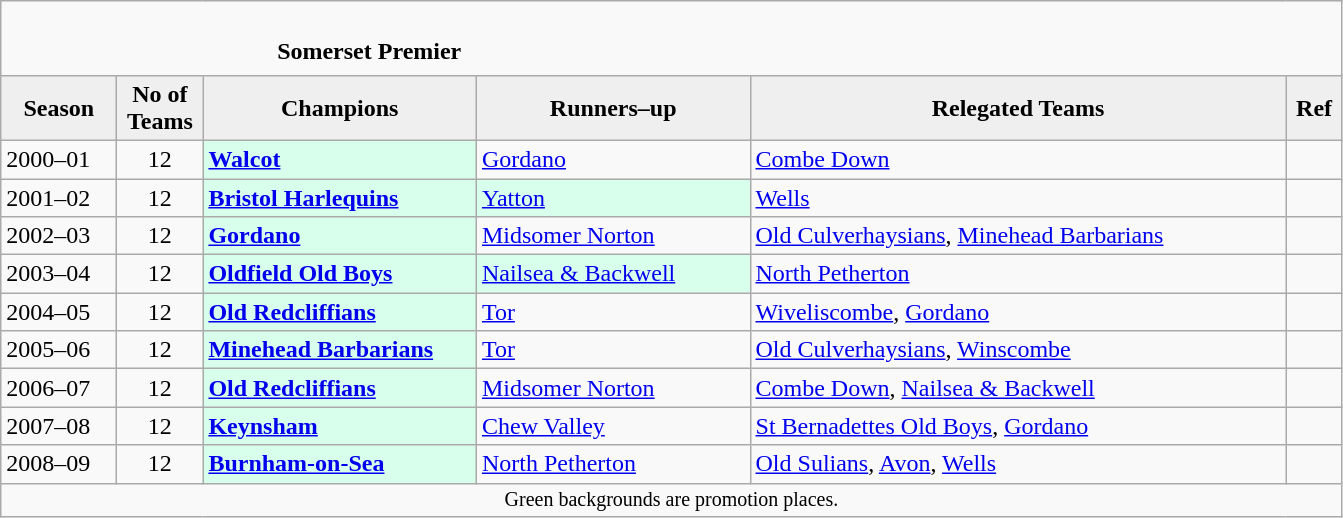<table class="wikitable" style="text-align: left;">
<tr>
<td colspan="11" cellpadding="0" cellspacing="0"><br><table border="0" style="width:100%;" cellpadding="0" cellspacing="0">
<tr>
<td style="width:20%; border:0;"></td>
<td style="border:0;"><strong>Somerset Premier</strong></td>
<td style="width:20%; border:0;"></td>
</tr>
</table>
</td>
</tr>
<tr>
<th style="background:#efefef; width:70px;">Season</th>
<th style="background:#efefef; width:50px;">No of Teams</th>
<th style="background:#efefef; width:175px;">Champions</th>
<th style="background:#efefef; width:175px;">Runners–up</th>
<th style="background:#efefef; width:350px;">Relegated Teams</th>
<th style="background:#efefef; width:30px;">Ref</th>
</tr>
<tr align=left>
<td>2000–01</td>
<td style="text-align: center;">12</td>
<td style="background:#d8ffeb;"><strong><a href='#'>Walcot</a></strong></td>
<td><a href='#'>Gordano</a></td>
<td><a href='#'>Combe Down</a></td>
<td></td>
</tr>
<tr>
<td>2001–02</td>
<td style="text-align: center;">12</td>
<td style="background:#d8ffeb;"><strong><a href='#'>Bristol Harlequins</a></strong></td>
<td style="background:#d8ffeb;"><a href='#'>Yatton</a></td>
<td><a href='#'>Wells</a></td>
<td></td>
</tr>
<tr>
<td>2002–03</td>
<td style="text-align: center;">12</td>
<td style="background:#d8ffeb;"><strong><a href='#'>Gordano</a></strong></td>
<td><a href='#'>Midsomer Norton</a></td>
<td><a href='#'>Old Culverhaysians</a>, <a href='#'>Minehead Barbarians</a></td>
<td></td>
</tr>
<tr>
<td>2003–04</td>
<td style="text-align: center;">12</td>
<td style="background:#d8ffeb;"><strong><a href='#'>Oldfield Old Boys</a></strong></td>
<td style="background:#d8ffeb;"><a href='#'>Nailsea & Backwell</a></td>
<td><a href='#'>North Petherton</a></td>
<td></td>
</tr>
<tr>
<td>2004–05</td>
<td style="text-align: center;">12</td>
<td style="background:#d8ffeb;"><strong><a href='#'>Old Redcliffians</a></strong></td>
<td><a href='#'>Tor</a></td>
<td><a href='#'>Wiveliscombe</a>, <a href='#'>Gordano</a></td>
<td></td>
</tr>
<tr>
<td>2005–06</td>
<td style="text-align: center;">12</td>
<td style="background:#d8ffeb;"><strong><a href='#'>Minehead Barbarians</a></strong></td>
<td><a href='#'>Tor</a></td>
<td><a href='#'>Old Culverhaysians</a>, <a href='#'>Winscombe</a></td>
<td></td>
</tr>
<tr>
<td>2006–07</td>
<td style="text-align: center;">12</td>
<td style="background:#d8ffeb;"><strong><a href='#'>Old Redcliffians</a></strong></td>
<td><a href='#'>Midsomer Norton</a></td>
<td><a href='#'>Combe Down</a>, <a href='#'>Nailsea & Backwell</a></td>
<td></td>
</tr>
<tr>
<td>2007–08</td>
<td style="text-align: center;">12</td>
<td style="background:#d8ffeb;"><strong><a href='#'>Keynsham</a></strong></td>
<td><a href='#'>Chew Valley</a></td>
<td><a href='#'>St Bernadettes Old Boys</a>, <a href='#'>Gordano</a></td>
<td></td>
</tr>
<tr>
<td>2008–09</td>
<td style="text-align: center;">12</td>
<td style="background:#d8ffeb;"><strong><a href='#'>Burnham-on-Sea</a></strong></td>
<td><a href='#'>North Petherton</a></td>
<td><a href='#'>Old Sulians</a>, <a href='#'>Avon</a>, <a href='#'>Wells</a></td>
<td></td>
</tr>
<tr>
<td colspan="15"  style="border:0; font-size:smaller; text-align:center;">Green backgrounds are promotion places.</td>
</tr>
</table>
